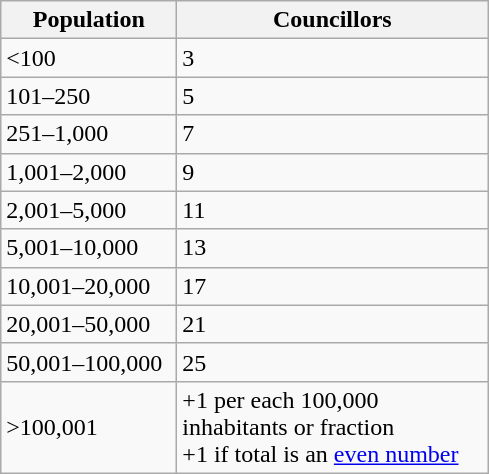<table class="wikitable" style="text-align:left;">
<tr>
<th width="110">Population</th>
<th width="200">Councillors</th>
</tr>
<tr>
<td><100</td>
<td>3</td>
</tr>
<tr>
<td>101–250</td>
<td>5</td>
</tr>
<tr>
<td>251–1,000</td>
<td>7</td>
</tr>
<tr>
<td>1,001–2,000</td>
<td>9</td>
</tr>
<tr>
<td>2,001–5,000</td>
<td>11</td>
</tr>
<tr>
<td>5,001–10,000</td>
<td>13</td>
</tr>
<tr>
<td>10,001–20,000</td>
<td>17</td>
</tr>
<tr>
<td>20,001–50,000</td>
<td>21</td>
</tr>
<tr>
<td>50,001–100,000</td>
<td>25</td>
</tr>
<tr>
<td>>100,001</td>
<td>+1 per each 100,000 inhabitants or fraction<br>+1 if total is an <a href='#'>even number</a></td>
</tr>
</table>
